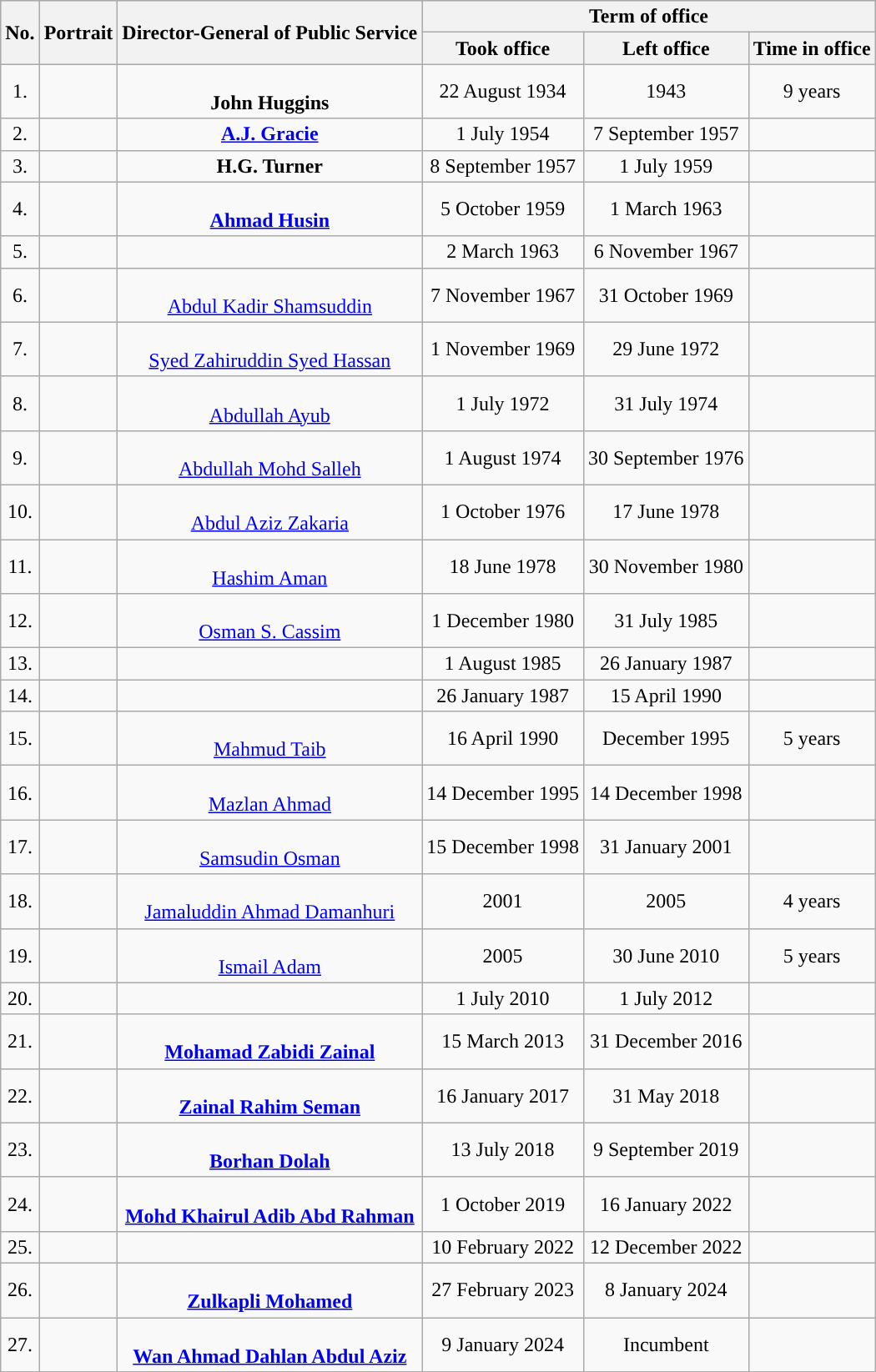<table class="wikitable" style="text-align:center;">
<tr style="background:#cccccc">
<th rowspan=2>No.</th>
<th rowspan=2>Portrait</th>
<th rowspan=2>Director-General of Public Service</th>
<th colspan=3>Term of office</th>
</tr>
<tr>
<th>Took office</th>
<th>Left office</th>
<th>Time in office</th>
</tr>
<tr>
<td>1.</td>
<td></td>
<td><br><strong>John Huggins</strong></td>
<td>22 August 1934</td>
<td>1943</td>
<td>9 years</td>
</tr>
<tr>
<td>2.</td>
<td></td>
<td><strong><a href='#'>A.J. Gracie</a></strong></td>
<td>1 July 1954</td>
<td>7 September 1957</td>
<td></td>
</tr>
<tr>
<td>3.</td>
<td></td>
<td><strong>H.G. Turner</strong></td>
<td>8 September 1957</td>
<td>1 July 1959</td>
<td></td>
</tr>
<tr>
<td>4.</td>
<td></td>
<td><br><strong><a href='#'>Ahmad Husin</a></strong></td>
<td>5 October 1959</td>
<td>1 March 1963</td>
<td></td>
</tr>
<tr>
<td>5.</td>
<td></td>
<td><br></td>
<td>2 March 1963</td>
<td>6 November 1967</td>
<td></td>
</tr>
<tr>
<td>6.</td>
<td></td>
<td><br><a href='#'>Abdul Kadir Shamsuddin</a></td>
<td>7 November 1967</td>
<td>31 October 1969</td>
<td></td>
</tr>
<tr>
<td>7.</td>
<td></td>
<td><br><a href='#'>Syed Zahiruddin Syed Hassan</a></td>
<td>1 November 1969</td>
<td>29 June 1972</td>
<td></td>
</tr>
<tr>
<td>8.</td>
<td></td>
<td><br><a href='#'>Abdullah Ayub</a></td>
<td>1 July 1972</td>
<td>31 July 1974</td>
<td></td>
</tr>
<tr>
<td>9.</td>
<td></td>
<td><br><a href='#'>Abdullah Mohd Salleh</a></td>
<td>1 August 1974</td>
<td>30 September 1976</td>
<td></td>
</tr>
<tr>
<td>10.</td>
<td></td>
<td><br><a href='#'>Abdul Aziz Zakaria</a></td>
<td>1 October 1976</td>
<td>17 June 1978</td>
<td></td>
</tr>
<tr>
<td>11.</td>
<td></td>
<td><br><a href='#'>Hashim Aman</a></td>
<td>18 June 1978</td>
<td>30 November 1980</td>
<td></td>
</tr>
<tr>
<td>12.</td>
<td></td>
<td><br><a href='#'>Osman S. Cassim</a></td>
<td>1 December 1980</td>
<td>31 July 1985</td>
<td></td>
</tr>
<tr>
<td>13.</td>
<td></td>
<td><br></td>
<td>1 August 1985</td>
<td>26 January 1987</td>
<td></td>
</tr>
<tr>
<td>14.</td>
<td></td>
<td><br></td>
<td>26 January 1987</td>
<td>15 April 1990</td>
<td></td>
</tr>
<tr>
<td>15.</td>
<td></td>
<td><br><a href='#'>Mahmud Taib</a></td>
<td>16 April 1990</td>
<td>December 1995</td>
<td>5 years</td>
</tr>
<tr>
<td>16.</td>
<td></td>
<td><br><a href='#'>Mazlan Ahmad</a></td>
<td>14 December 1995</td>
<td>14 December 1998</td>
<td></td>
</tr>
<tr>
<td>17.</td>
<td></td>
<td><br><a href='#'>Samsudin Osman</a></td>
<td>15 December 1998</td>
<td>31 January 2001</td>
<td></td>
</tr>
<tr>
<td>18.</td>
<td></td>
<td><br><a href='#'>Jamaluddin Ahmad Damanhuri</a></td>
<td>2001</td>
<td>2005</td>
<td>4 years</td>
</tr>
<tr>
<td>19.</td>
<td></td>
<td><br><a href='#'>Ismail Adam</a></td>
<td>2005</td>
<td>30 June 2010</td>
<td>5 years</td>
</tr>
<tr>
<td>20.</td>
<td></td>
<td><br></td>
<td>1 July 2010</td>
<td>1 July 2012</td>
<td></td>
</tr>
<tr>
<td>21.</td>
<td></td>
<td><br><strong><a href='#'>Mohamad Zabidi Zainal</a></strong></td>
<td>15 March 2013</td>
<td>31 December 2016</td>
<td></td>
</tr>
<tr>
<td>22.</td>
<td></td>
<td><br><strong><a href='#'>Zainal Rahim Seman</a></strong></td>
<td>16 January 2017</td>
<td>31 May 2018</td>
<td></td>
</tr>
<tr>
<td>23.</td>
<td></td>
<td><br><strong><a href='#'>Borhan Dolah</a></strong></td>
<td>13 July 2018</td>
<td>9 September 2019</td>
<td></td>
</tr>
<tr>
<td>24.</td>
<td></td>
<td><br><strong><a href='#'>Mohd Khairul Adib Abd Rahman</a></strong></td>
<td>1 October 2019</td>
<td>16 January 2022</td>
<td></td>
</tr>
<tr>
<td>25.</td>
<td></td>
<td><br><strong></strong></td>
<td>10 February 2022</td>
<td>12 December 2022</td>
<td></td>
</tr>
<tr>
<td>26.</td>
<td></td>
<td><br><strong><a href='#'>Zulkapli Mohamed</a></strong><br></td>
<td>27 February 2023</td>
<td>8 January 2024</td>
<td></td>
</tr>
<tr>
<td>27.</td>
<td></td>
<td><br><strong><a href='#'>Wan Ahmad Dahlan Abdul Aziz</a></strong><br></td>
<td>9 January 2024</td>
<td>Incumbent</td>
<td></td>
</tr>
<tr>
</tr>
</table>
